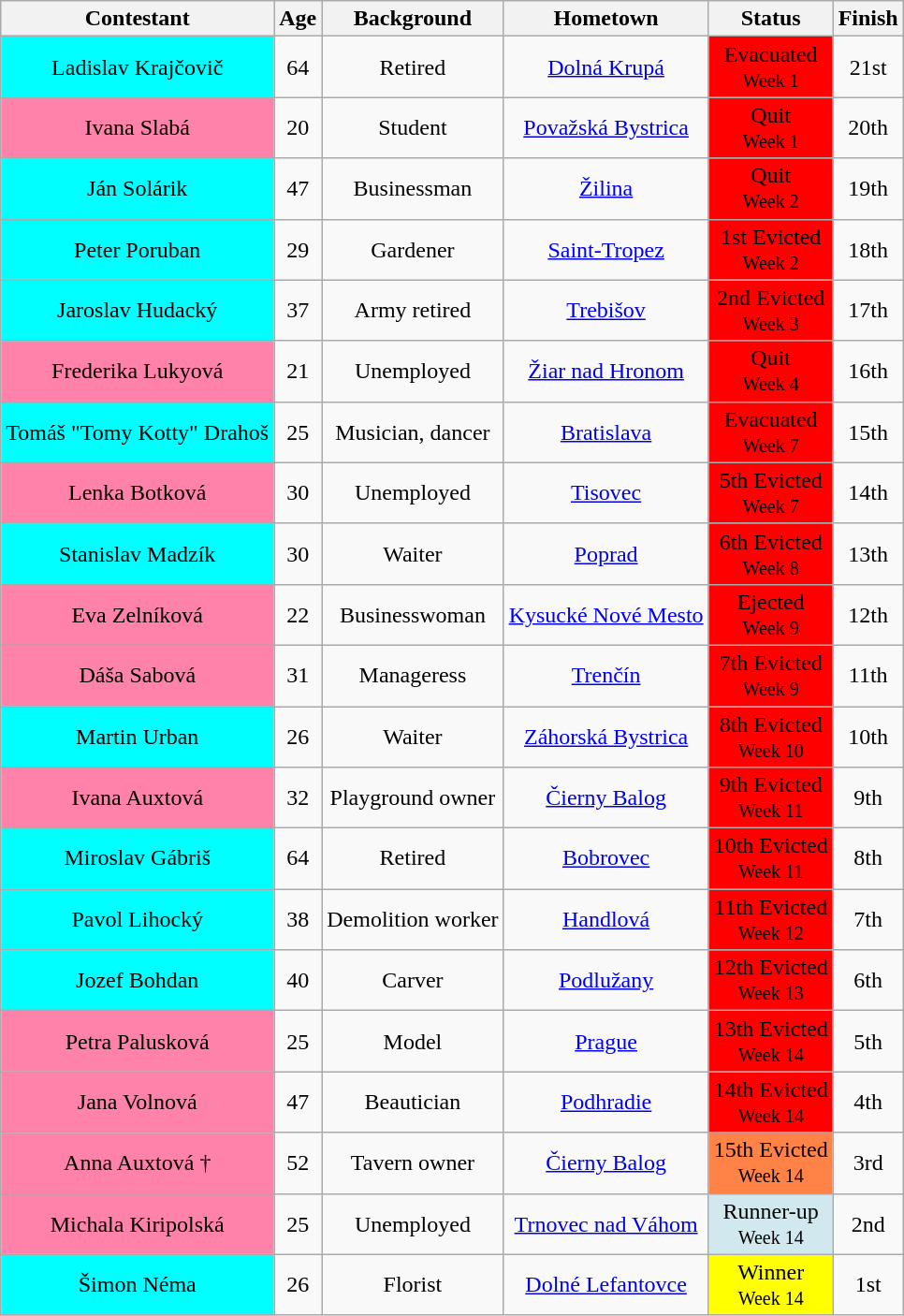<table class="wikitable sortable" style="margin:auto; text-align:center">
<tr>
<th>Contestant</th>
<th>Age</th>
<th>Background</th>
<th>Hometown</th>
<th>Status</th>
<th>Finish</th>
</tr>
<tr>
<td style="background:cyan;" colspan=1>Ladislav Krajčovič</td>
<td>64</td>
<td>Retired</td>
<td><a href='#'>Dolná Krupá</a></td>
<td style="background:#f00;">Evacuated<br><small>Week 1</small></td>
<td>21st</td>
</tr>
<tr>
<td style="background:#FF82AB;" colspan=1>Ivana Slabá</td>
<td>20</td>
<td>Student</td>
<td><a href='#'>Považská Bystrica</a></td>
<td style="background:#f00;">Quit<br><small>Week 1</small></td>
<td>20th</td>
</tr>
<tr>
<td style="background:cyan;" colspan=1>Ján Solárik</td>
<td>47</td>
<td>Businessman</td>
<td><a href='#'>Žilina</a></td>
<td style="background:#f00;">Quit<br><small>Week 2</small></td>
<td>19th</td>
</tr>
<tr>
<td style="background:cyan;" colspan=1>Peter Poruban</td>
<td>29</td>
<td>Gardener</td>
<td><a href='#'>Saint-Tropez</a></td>
<td style="background:#f00;">1st Evicted<br><small>Week 2  </small></td>
<td>18th</td>
</tr>
<tr>
<td style="background:cyan;" colspan=1>Jaroslav Hudacký</td>
<td>37</td>
<td>Army retired</td>
<td><a href='#'>Trebišov</a></td>
<td style="background:#f00;">2nd Evicted<br><small>Week 3  </small></td>
<td>17th</td>
</tr>
<tr>
<td style="background:#FF82AB;" colspan=1>Frederika Lukyová</td>
<td>21</td>
<td>Unemployed</td>
<td><a href='#'>Žiar nad Hronom</a></td>
<td style="background:#f00;">Quit<br><small>Week 4</small></td>
<td>16th</td>
</tr>
<tr>
<td style="background:cyan;" colspan=1>Tomáš "Tomy Kotty" Drahoš</td>
<td>25</td>
<td>Musician, dancer</td>
<td><a href='#'>Bratislava</a></td>
<td style="background:#f00;">Evacuated<br><small>Week 7</small></td>
<td>15th</td>
</tr>
<tr>
<td style="background:#FF82AB;" colspan=1>Lenka Botková</td>
<td>30</td>
<td>Unemployed</td>
<td><a href='#'>Tisovec</a></td>
<td style="background:#f00;">5th Evicted<br><small>Week 7  </small></td>
<td>14th</td>
</tr>
<tr>
<td style="background:cyan;" colspan=1>Stanislav Madzík</td>
<td>30</td>
<td>Waiter</td>
<td><a href='#'>Poprad</a></td>
<td style="background:#f00;">6th Evicted<br><small>Week 8  </small></td>
<td>13th</td>
</tr>
<tr>
<td style="background:#FF82AB;" colspan=1>Eva Zelníková</td>
<td>22</td>
<td>Businesswoman</td>
<td><a href='#'>Kysucké Nové Mesto</a></td>
<td style="background:#f00;">Ejected<br><small>Week 9</small></td>
<td>12th</td>
</tr>
<tr>
<td style="background:#FF82AB;" colspan=1>Dáša Sabová</td>
<td>31</td>
<td>Manageress</td>
<td><a href='#'>Trenčín</a></td>
<td style="background:#f00;">7th Evicted<br><small>Week 9 </small></td>
<td>11th</td>
</tr>
<tr>
<td style="background:cyan;" colspan=1>Martin Urban</td>
<td>26</td>
<td>Waiter</td>
<td><a href='#'>Záhorská Bystrica</a></td>
<td style="background:#f00;">8th Evicted<br><small>Week 10 </small></td>
<td>10th</td>
</tr>
<tr>
<td style="background:#FF82AB;" colspan=1>Ivana Auxtová</td>
<td>32</td>
<td>Playground owner</td>
<td><a href='#'>Čierny Balog</a></td>
<td style="background:#f00;">9th Evicted<br><small>Week 11 </small></td>
<td>9th</td>
</tr>
<tr>
<td style="background:cyan;" colspan=1>Miroslav Gábriš</td>
<td>64</td>
<td>Retired</td>
<td><a href='#'>Bobrovec</a></td>
<td style="background:#f00;">10th Evicted<br><small>Week 11  </small></td>
<td>8th</td>
</tr>
<tr>
<td style="background:cyan;" colspan=1>Pavol Lihocký</td>
<td>38</td>
<td>Demolition worker</td>
<td><a href='#'>Handlová</a></td>
<td style="background:#f00;">11th Evicted<br><small>Week 12 </small></td>
<td>7th</td>
</tr>
<tr>
<td style="background:cyan;" colspan=1>Jozef Bohdan</td>
<td>40</td>
<td>Carver</td>
<td><a href='#'>Podlužany</a></td>
<td style="background:#f00;">12th Evicted<br><small>Week 13 </small></td>
<td>6th</td>
</tr>
<tr>
<td style="background:#FF82AB;" colspan=1>Petra Palusková</td>
<td>25</td>
<td>Model</td>
<td><a href='#'>Prague</a></td>
<td style="background:#f00;">13th Evicted<br><small>Week 14 </small></td>
<td>5th</td>
</tr>
<tr>
<td style="background:#FF82AB;" colspan=1>Jana Volnová</td>
<td>47</td>
<td>Beautician</td>
<td><a href='#'>Podhradie</a></td>
<td style="background:#f00;">14th Evicted<br><small>Week 14</small></td>
<td>4th</td>
</tr>
<tr>
<td style="background:#FF82AB;" colspan=1>Anna Auxtová †</td>
<td>52</td>
<td>Tavern owner</td>
<td><a href='#'>Čierny Balog</a></td>
<td style="background:#FF8247;">15th Evicted<br><small>Week 14</small></td>
<td>3rd</td>
</tr>
<tr>
<td style="background:#FF82AB;" colspan=1>Michala Kiripolská</td>
<td>25</td>
<td>Unemployed</td>
<td><a href='#'>Trnovec nad Váhom</a></td>
<td style="background:#D1E8EF;">Runner-up<br><small>Week 14</small></td>
<td>2nd</td>
</tr>
<tr>
<td style="background:cyan;" colspan=1>Šimon Néma</td>
<td>26</td>
<td>Florist</td>
<td><a href='#'>Dolné Lefantovce</a></td>
<td style="background:yellow;">Winner<br><small> Week 14</small></td>
<td>1st</td>
</tr>
</table>
